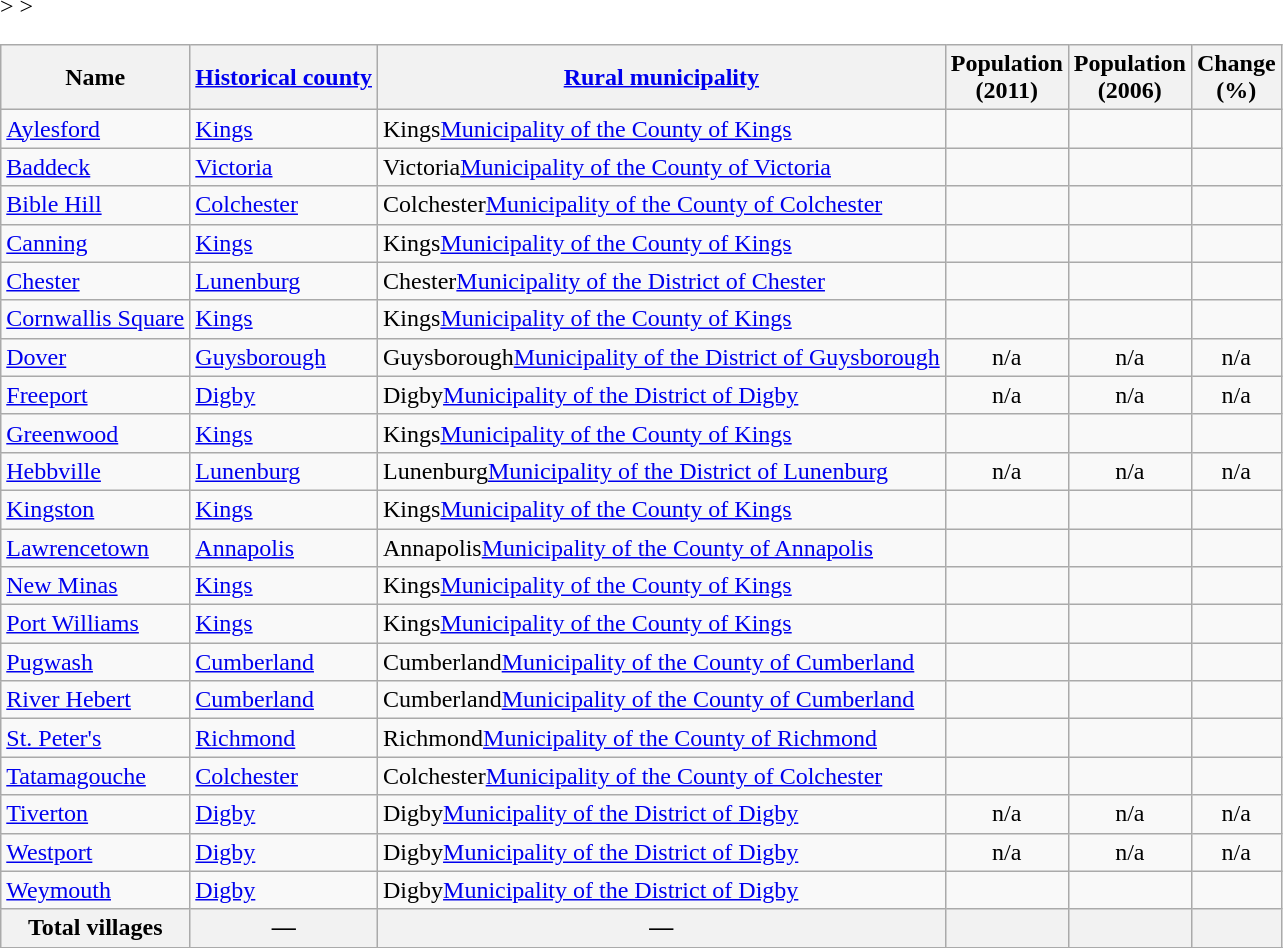<table class="wikitable sortable"<onlyinclude>>
<tr>
<th scope="col">Name</th>
<th scope="col"><a href='#'>Historical county</a></th>
<th scope="col"><a href='#'>Rural municipality</a></th>
<th scope="col">Population<br>(2011)</th>
<th scope="col">Population<br>(2006)</th>
<th scope="col">Change<br>(%)</th>
</tr>
<tr>
<td><a href='#'>Aylesford</a></td>
<td><a href='#'>Kings</a></td>
<td><span>Kings</span><a href='#'>Municipality of the County of Kings</a></td>
<td align=center></td>
<td align=center></td>
<td align=center></td>
</tr>
<tr>
<td><a href='#'>Baddeck</a></td>
<td><a href='#'>Victoria</a></td>
<td><span>Victoria</span><a href='#'>Municipality of the County of Victoria</a></td>
<td align=center></td>
<td align=center></td>
<td align=center></td>
</tr>
<tr>
<td><a href='#'>Bible Hill</a></td>
<td><a href='#'>Colchester</a></td>
<td><span>Colchester</span><a href='#'>Municipality of the County of Colchester</a></td>
<td align=center></td>
<td align=center></td>
<td align=center></td>
</tr>
<tr>
<td><a href='#'>Canning</a></td>
<td><a href='#'>Kings</a></td>
<td><span>Kings</span><a href='#'>Municipality of the County of Kings</a></td>
<td align=center></td>
<td align=center></td>
<td align=center></td>
</tr>
<tr>
<td><a href='#'>Chester</a></td>
<td><a href='#'>Lunenburg</a></td>
<td><span>Chester</span><a href='#'>Municipality of the District of Chester</a></td>
<td align=center></td>
<td align=center></td>
<td align=center></td>
</tr>
<tr>
<td><a href='#'>Cornwallis Square</a></td>
<td><a href='#'>Kings</a></td>
<td><span>Kings</span><a href='#'>Municipality of the County of Kings</a></td>
<td align=center></td>
<td align=center></td>
<td align=center></td>
</tr>
<tr>
<td><a href='#'>Dover</a></td>
<td><a href='#'>Guysborough</a></td>
<td><span>Guysborough</span><a href='#'>Municipality of the District of Guysborough</a></td>
<td align=center>n/a</td>
<td align=center>n/a</td>
<td align=center>n/a</td>
</tr>
<tr>
<td><a href='#'>Freeport</a></td>
<td><a href='#'>Digby</a></td>
<td><span>Digby</span><a href='#'>Municipality of the District of Digby</a></td>
<td align=center>n/a</td>
<td align=center>n/a</td>
<td align=center>n/a</td>
</tr>
<tr>
<td><a href='#'>Greenwood</a></td>
<td><a href='#'>Kings</a></td>
<td><span>Kings</span><a href='#'>Municipality of the County of Kings</a></td>
<td align=center></td>
<td align=center></td>
<td align=center></td>
</tr>
<tr>
<td><a href='#'>Hebbville</a></td>
<td><a href='#'>Lunenburg</a></td>
<td><span>Lunenburg</span><a href='#'>Municipality of the District of Lunenburg</a></td>
<td align=center>n/a</td>
<td align=center>n/a</td>
<td align=center>n/a</td>
</tr>
<tr>
<td><a href='#'>Kingston</a></td>
<td><a href='#'>Kings</a></td>
<td><span>Kings</span><a href='#'>Municipality of the County of Kings</a></td>
<td align=center></td>
<td align=center></td>
<td align=center></td>
</tr>
<tr>
<td><a href='#'>Lawrencetown</a></td>
<td><a href='#'>Annapolis</a></td>
<td><span>Annapolis</span><a href='#'>Municipality of the County of Annapolis</a></td>
<td align=center></td>
<td align=center></td>
<td align=center></td>
</tr>
<tr>
<td><a href='#'>New Minas</a></td>
<td><a href='#'>Kings</a></td>
<td><span>Kings</span><a href='#'>Municipality of the County of Kings</a></td>
<td align=center></td>
<td align=center></td>
<td align=center></td>
</tr>
<tr>
<td><a href='#'>Port Williams</a></td>
<td><a href='#'>Kings</a></td>
<td><span>Kings</span><a href='#'>Municipality of the County of Kings</a></td>
<td align=center></td>
<td align=center></td>
<td align=center></td>
</tr>
<tr>
<td><a href='#'>Pugwash</a></td>
<td><a href='#'>Cumberland</a></td>
<td><span>Cumberland</span><a href='#'>Municipality of the County of Cumberland</a></td>
<td align=center></td>
<td align=center></td>
<td align=center></td>
</tr>
<tr>
<td><a href='#'>River Hebert</a></td>
<td><a href='#'>Cumberland</a></td>
<td><span>Cumberland</span><a href='#'>Municipality of the County of Cumberland</a></td>
<td align=center></td>
<td align=center></td>
<td align=center></td>
</tr>
<tr>
<td><a href='#'>St. Peter's</a></td>
<td><a href='#'>Richmond</a></td>
<td><span>Richmond</span><a href='#'>Municipality of the County of Richmond</a></td>
<td align=center></td>
<td align=center></td>
<td align=center></td>
</tr>
<tr>
<td><a href='#'>Tatamagouche</a></td>
<td><a href='#'>Colchester</a></td>
<td><span>Colchester</span><a href='#'>Municipality of the County of Colchester</a></td>
<td align=center></td>
<td align=center></td>
<td align=center></td>
</tr>
<tr>
<td><a href='#'>Tiverton</a></td>
<td><a href='#'>Digby</a></td>
<td><span>Digby</span><a href='#'>Municipality of the District of Digby</a></td>
<td align=center>n/a</td>
<td align=center>n/a</td>
<td align=center>n/a</td>
</tr>
<tr>
<td><a href='#'>Westport</a></td>
<td><a href='#'>Digby</a></td>
<td><span>Digby</span><a href='#'>Municipality of the District of Digby</a></td>
<td align=center>n/a</td>
<td align=center>n/a</td>
<td align=center>n/a</td>
</tr>
<tr>
<td><a href='#'>Weymouth</a></td>
<td><a href='#'>Digby</a></td>
<td><span>Digby</span><a href='#'>Municipality of the District of Digby</a></td>
<td align=center></td>
<td align=center></td>
<td align=center></td>
</tr>
<tr class="sortbottom" align="center">
<th scope="col" align="center">Total villages</th>
<th scope="col" align="center">—</th>
<th scope="col" align="center">—</th>
<th scope="col" align="center"></th>
<th scope="col" align="center"></th>
<th scope="col" align="center"></th>
</tr>
<tr </onlyinclude>>
</tr>
</table>
